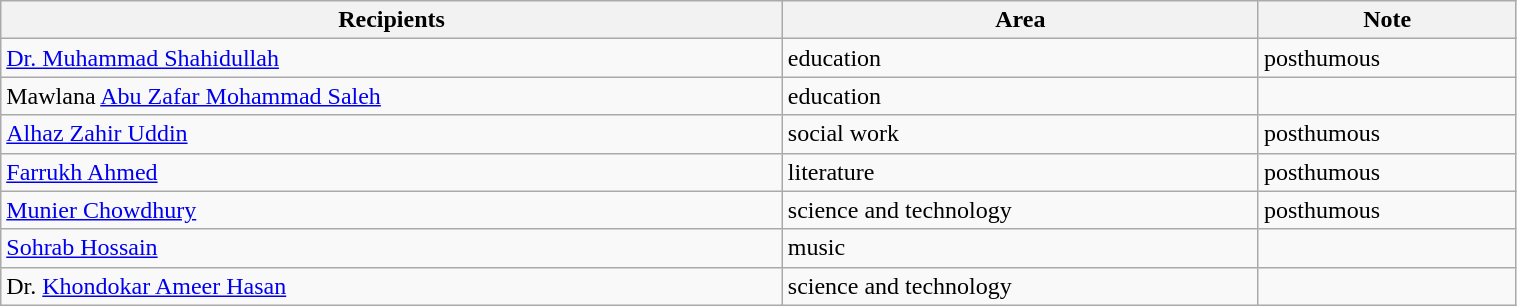<table class="wikitable" style="width:80%;">
<tr>
<th>Recipients</th>
<th>Area</th>
<th>Note</th>
</tr>
<tr>
<td><a href='#'>Dr. Muhammad Shahidullah</a></td>
<td>education</td>
<td>posthumous</td>
</tr>
<tr>
<td>Mawlana <a href='#'>Abu Zafar Mohammad Saleh</a></td>
<td>education</td>
<td></td>
</tr>
<tr>
<td><a href='#'>Alhaz Zahir Uddin</a></td>
<td>social work</td>
<td>posthumous</td>
</tr>
<tr>
<td><a href='#'>Farrukh Ahmed</a></td>
<td>literature</td>
<td>posthumous</td>
</tr>
<tr>
<td><a href='#'>Munier Chowdhury</a></td>
<td>science and technology</td>
<td>posthumous</td>
</tr>
<tr>
<td><a href='#'>Sohrab Hossain</a></td>
<td>music</td>
<td></td>
</tr>
<tr>
<td>Dr. <a href='#'>Khondokar Ameer Hasan</a></td>
<td>science and technology</td>
<td></td>
</tr>
</table>
